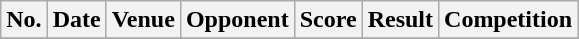<table class="wikitable sortable">
<tr>
<th scope="col">No.</th>
<th scope="col">Date</th>
<th scope="col">Venue</th>
<th scope="col">Opponent</th>
<th scope="col">Score</th>
<th scope="col">Result</th>
<th scope="col">Competition</th>
</tr>
<tr>
</tr>
</table>
